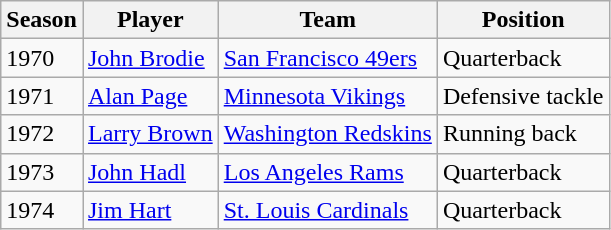<table class="wikitable">
<tr>
<th>Season</th>
<th>Player</th>
<th>Team</th>
<th>Position</th>
</tr>
<tr>
<td>1970</td>
<td><a href='#'>John Brodie</a></td>
<td><a href='#'>San Francisco 49ers</a></td>
<td>Quarterback</td>
</tr>
<tr>
<td>1971</td>
<td><a href='#'>Alan Page</a></td>
<td><a href='#'>Minnesota Vikings</a></td>
<td>Defensive tackle</td>
</tr>
<tr>
<td>1972</td>
<td><a href='#'>Larry Brown</a></td>
<td><a href='#'>Washington Redskins</a></td>
<td>Running back</td>
</tr>
<tr>
<td>1973</td>
<td><a href='#'>John Hadl</a></td>
<td><a href='#'>Los Angeles Rams</a></td>
<td>Quarterback</td>
</tr>
<tr>
<td>1974</td>
<td><a href='#'>Jim Hart</a></td>
<td><a href='#'>St. Louis Cardinals</a></td>
<td>Quarterback</td>
</tr>
</table>
